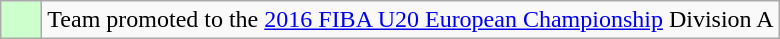<table class="wikitable">
<tr>
<td style="background: #ccffcc; width:20px"></td>
<td>Team promoted to the <a href='#'>2016 FIBA U20 European Championship</a> Division A</td>
</tr>
</table>
